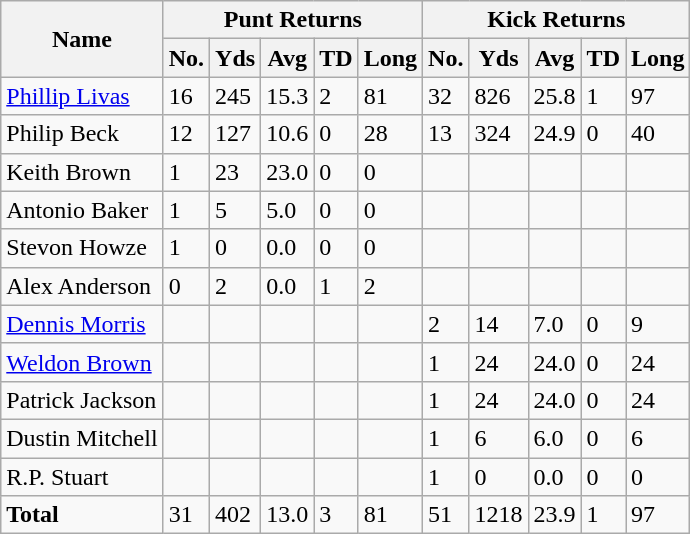<table class="wikitable" style="white-space:nowrap;">
<tr>
<th rowspan="2">Name</th>
<th colspan="5">Punt Returns</th>
<th colspan="5">Kick Returns</th>
</tr>
<tr>
<th>No.</th>
<th>Yds</th>
<th>Avg</th>
<th>TD</th>
<th>Long</th>
<th>No.</th>
<th>Yds</th>
<th>Avg</th>
<th>TD</th>
<th>Long</th>
</tr>
<tr>
<td><a href='#'>Phillip Livas</a></td>
<td>16</td>
<td>245</td>
<td>15.3</td>
<td>2</td>
<td>81</td>
<td>32</td>
<td>826</td>
<td>25.8</td>
<td>1</td>
<td>97</td>
</tr>
<tr>
<td>Philip Beck</td>
<td>12</td>
<td>127</td>
<td>10.6</td>
<td>0</td>
<td>28</td>
<td>13</td>
<td>324</td>
<td>24.9</td>
<td>0</td>
<td>40</td>
</tr>
<tr>
<td>Keith Brown</td>
<td>1</td>
<td>23</td>
<td>23.0</td>
<td>0</td>
<td>0</td>
<td></td>
<td></td>
<td></td>
<td></td>
<td></td>
</tr>
<tr>
<td>Antonio Baker</td>
<td>1</td>
<td>5</td>
<td>5.0</td>
<td>0</td>
<td>0</td>
<td></td>
<td></td>
<td></td>
<td></td>
<td></td>
</tr>
<tr>
<td>Stevon Howze</td>
<td>1</td>
<td>0</td>
<td>0.0</td>
<td>0</td>
<td>0</td>
<td></td>
<td></td>
<td></td>
<td></td>
<td></td>
</tr>
<tr>
<td>Alex Anderson</td>
<td>0</td>
<td>2</td>
<td>0.0</td>
<td>1</td>
<td>2</td>
<td></td>
<td></td>
<td></td>
<td></td>
<td></td>
</tr>
<tr>
<td><a href='#'>Dennis Morris</a></td>
<td></td>
<td></td>
<td></td>
<td></td>
<td></td>
<td>2</td>
<td>14</td>
<td>7.0</td>
<td>0</td>
<td>9</td>
</tr>
<tr>
<td><a href='#'>Weldon Brown</a></td>
<td></td>
<td></td>
<td></td>
<td></td>
<td></td>
<td>1</td>
<td>24</td>
<td>24.0</td>
<td>0</td>
<td>24</td>
</tr>
<tr>
<td>Patrick Jackson</td>
<td></td>
<td></td>
<td></td>
<td></td>
<td></td>
<td>1</td>
<td>24</td>
<td>24.0</td>
<td>0</td>
<td>24</td>
</tr>
<tr>
<td>Dustin Mitchell</td>
<td></td>
<td></td>
<td></td>
<td></td>
<td></td>
<td>1</td>
<td>6</td>
<td>6.0</td>
<td>0</td>
<td>6</td>
</tr>
<tr>
<td>R.P. Stuart</td>
<td></td>
<td></td>
<td></td>
<td></td>
<td></td>
<td>1</td>
<td>0</td>
<td>0.0</td>
<td>0</td>
<td>0</td>
</tr>
<tr>
<td><strong>Total</strong></td>
<td>31</td>
<td>402</td>
<td>13.0</td>
<td>3</td>
<td>81</td>
<td>51</td>
<td>1218</td>
<td>23.9</td>
<td>1</td>
<td>97</td>
</tr>
</table>
